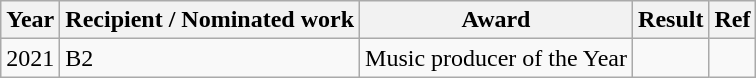<table class="wikitable">
<tr>
<th>Year</th>
<th>Recipient / Nominated work</th>
<th>Award</th>
<th>Result</th>
<th>Ref</th>
</tr>
<tr>
<td>2021</td>
<td>B2</td>
<td Hiplife Song of the Year>Music producer of the Year</td>
<td></td>
<td></td>
</tr>
</table>
